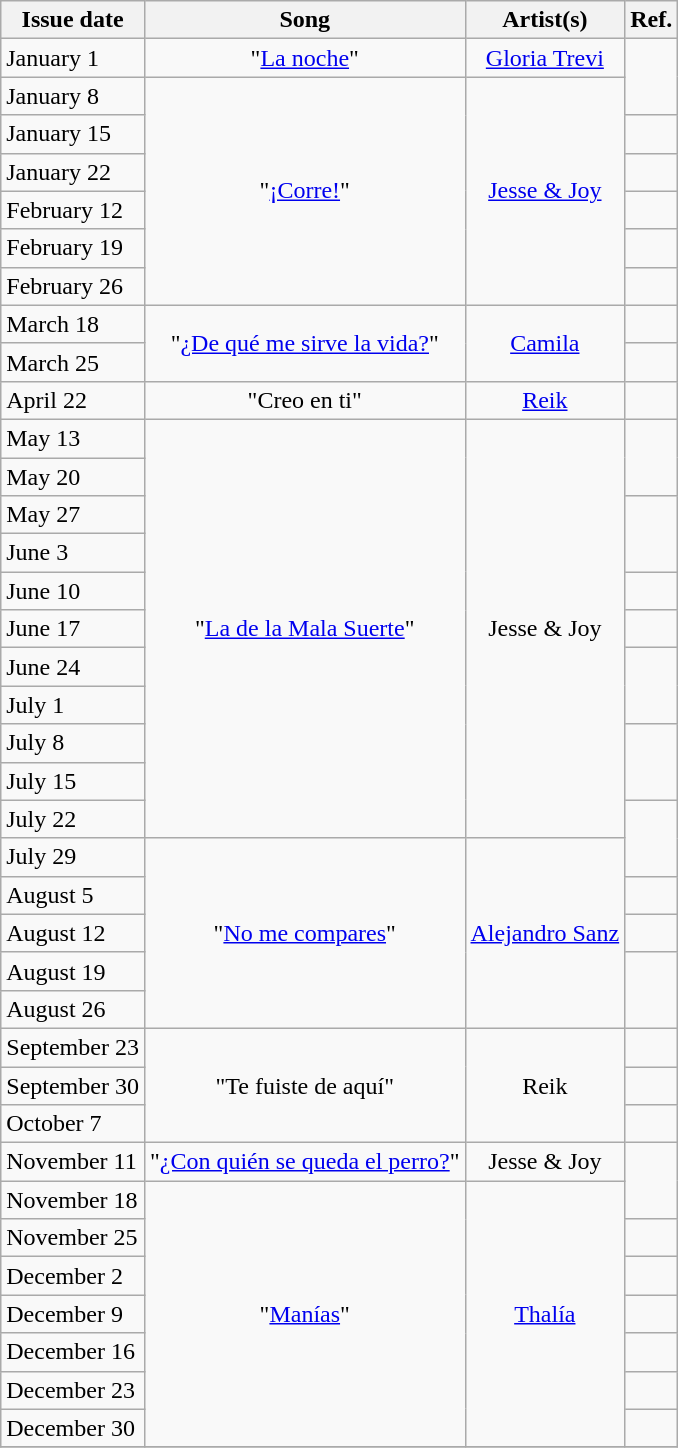<table class="wikitable">
<tr>
<th>Issue date</th>
<th>Song</th>
<th>Artist(s)</th>
<th>Ref.</th>
</tr>
<tr>
<td>January 1</td>
<td style="text-align: center;">"<a href='#'>La noche</a>"</td>
<td style="text-align: center;"><a href='#'>Gloria Trevi</a></td>
<td style="text-align: center;" rowspan="2"></td>
</tr>
<tr>
<td>January 8</td>
<td style="text-align: center;" rowspan="6">"<a href='#'>¡Corre!</a>"</td>
<td style="text-align: center;" rowspan="6"><a href='#'>Jesse & Joy</a></td>
</tr>
<tr>
<td>January 15</td>
<td style="text-align: center;"></td>
</tr>
<tr>
<td>January 22</td>
<td style="text-align: center;"></td>
</tr>
<tr>
<td>February 12</td>
<td style="text-align: center;"></td>
</tr>
<tr>
<td>February 19</td>
<td style="text-align: center;"></td>
</tr>
<tr>
<td>February 26</td>
<td style="text-align: center;"></td>
</tr>
<tr>
<td>March 18</td>
<td style="text-align: center;" rowspan="2">"<a href='#'>¿De qué me sirve la vida?</a>"</td>
<td style="text-align: center;" rowspan="2"><a href='#'>Camila</a></td>
<td style="text-align: center;"></td>
</tr>
<tr>
<td>March 25</td>
<td style="text-align: center;"></td>
</tr>
<tr>
<td>April 22</td>
<td style="text-align: center;">"Creo en ti"</td>
<td style="text-align: center;"><a href='#'>Reik</a></td>
<td style="text-align: center;"></td>
</tr>
<tr>
<td>May 13</td>
<td style="text-align: center;" rowspan="11">"<a href='#'>La de la Mala Suerte</a>"</td>
<td style="text-align: center;" rowspan="11">Jesse & Joy</td>
<td style="text-align: center;" rowspan="2"></td>
</tr>
<tr>
<td>May 20</td>
</tr>
<tr>
<td>May 27</td>
<td style="text-align: center;" rowspan="2"></td>
</tr>
<tr>
<td>June 3</td>
</tr>
<tr>
<td>June 10</td>
<td style="text-align: center;"></td>
</tr>
<tr>
<td>June 17</td>
<td style="text-align: center;"></td>
</tr>
<tr>
<td>June 24</td>
<td style="text-align: center;" rowspan="2"></td>
</tr>
<tr>
<td>July 1</td>
</tr>
<tr>
<td>July 8</td>
<td style="text-align: center;" rowspan="2"></td>
</tr>
<tr>
<td>July 15</td>
</tr>
<tr>
<td>July 22</td>
<td style="text-align: center;" rowspan="2"></td>
</tr>
<tr>
<td>July 29</td>
<td style="text-align: center;" rowspan="5">"<a href='#'>No me compares</a>"</td>
<td style="text-align: center;" rowspan="5"><a href='#'>Alejandro Sanz</a></td>
</tr>
<tr>
<td>August 5</td>
<td style="text-align: center;"></td>
</tr>
<tr>
<td>August 12</td>
<td></td>
</tr>
<tr>
<td>August 19</td>
<td style="text-align: center;" rowspan="2"></td>
</tr>
<tr>
<td>August 26</td>
</tr>
<tr>
<td>September 23</td>
<td style="text-align: center;" rowspan="3">"Te fuiste de aquí"</td>
<td style="text-align: center;" rowspan="3">Reik</td>
<td style="text-align: center;" rowspan="1"></td>
</tr>
<tr>
<td>September 30</td>
<td style="text-align: center;"></td>
</tr>
<tr>
<td>October 7</td>
<td style="text-align: center;"></td>
</tr>
<tr>
<td>November 11</td>
<td style="text-align: center;" rowspan="1">"<a href='#'>¿Con quién se queda el perro?</a>"</td>
<td style="text-align: center;" rowspan="1">Jesse & Joy</td>
<td style="text-align: center;" rowspan="2"></td>
</tr>
<tr>
<td>November 18</td>
<td style="text-align: center;" rowspan="7">"<a href='#'>Manías</a>"</td>
<td style="text-align: center;" rowspan="7"><a href='#'>Thalía</a></td>
</tr>
<tr>
<td>November 25</td>
<td style="text-align: center;"></td>
</tr>
<tr>
<td>December 2</td>
<td style="text-align: center;"></td>
</tr>
<tr>
<td>December 9</td>
<td style="text-align: center;"></td>
</tr>
<tr>
<td>December 16</td>
<td style="text-align: center;"></td>
</tr>
<tr>
<td>December 23</td>
<td style="text-align: center;"></td>
</tr>
<tr>
<td>December 30</td>
<td style="text-align: center;"></td>
</tr>
<tr>
</tr>
</table>
